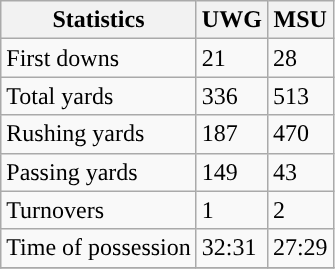<table class="wikitable">
<tr>
<th>Statistics</th>
<th>UWG</th>
<th>MSU</th>
</tr>
<tr>
<td>First downs</td>
<td>21</td>
<td>28</td>
</tr>
<tr>
<td>Total yards</td>
<td>336</td>
<td>513</td>
</tr>
<tr>
<td>Rushing yards</td>
<td>187</td>
<td>470</td>
</tr>
<tr>
<td>Passing yards</td>
<td>149</td>
<td>43</td>
</tr>
<tr>
<td>Turnovers</td>
<td>1</td>
<td>2</td>
</tr>
<tr>
<td>Time of possession</td>
<td>32:31</td>
<td>27:29</td>
</tr>
<tr>
</tr>
</table>
